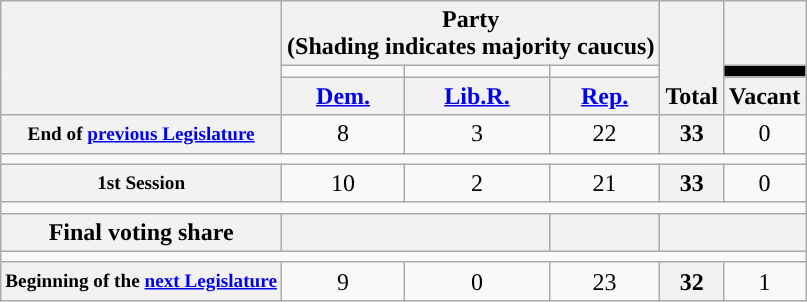<table class=wikitable style="text-align:center">
<tr style="vertical-align:bottom;">
<th rowspan=3></th>
<th colspan=3>Party <div>(Shading indicates majority caucus)</div></th>
<th rowspan=3>Total</th>
<th></th>
</tr>
<tr style="height:5px">
<td style="background-color:"></td>
<td style="background-color:"></td>
<td style="background-color:"></td>
<td style="background:black;"></td>
</tr>
<tr>
<th><a href='#'>Dem.</a></th>
<th><a href='#'>Lib.R.</a></th>
<th><a href='#'>Rep.</a></th>
<th>Vacant</th>
</tr>
<tr>
<th style="font-size:80%;">End of <a href='#'>previous Legislature</a></th>
<td>8</td>
<td>3</td>
<td>22</td>
<th>33</th>
<td>0</td>
</tr>
<tr>
<td colspan=6></td>
</tr>
<tr>
<th style="font-size:80%;">1st Session</th>
<td>10</td>
<td>2</td>
<td>21</td>
<th>33</th>
<td>0</td>
</tr>
<tr>
<td colspan=6></td>
</tr>
<tr>
<th>Final voting share</th>
<th colspan=2></th>
<th></th>
<th colspan=2></th>
</tr>
<tr>
<td colspan=6></td>
</tr>
<tr>
<th style="font-size:80%;">Beginning of the <a href='#'>next Legislature</a></th>
<td>9</td>
<td>0</td>
<td>23</td>
<th>32</th>
<td>1</td>
</tr>
</table>
